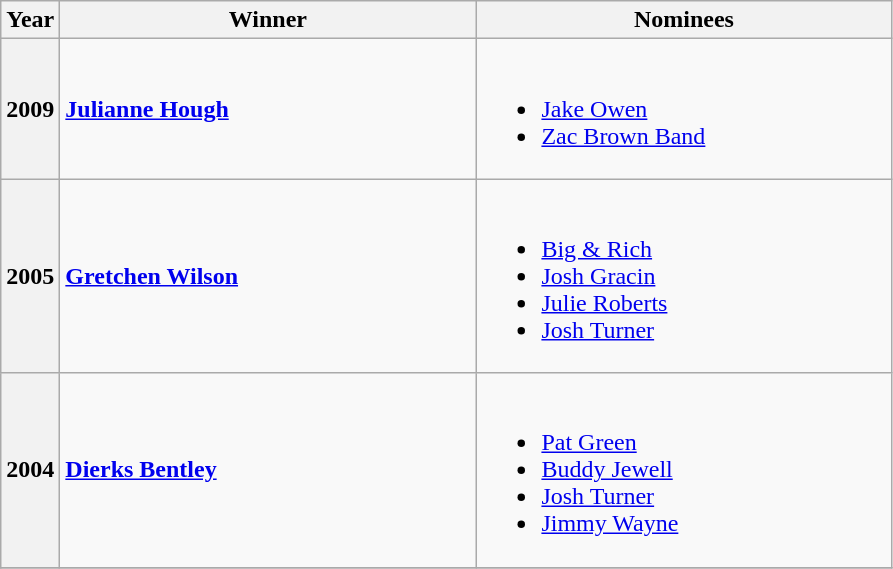<table class="wikitable sortable">
<tr>
<th width="30px">Year</th>
<th width="270px">Winner</th>
<th width="270px">Nominees</th>
</tr>
<tr>
<th>2009</th>
<td> <strong><a href='#'>Julianne Hough</a></strong></td>
<td><br><ul><li><a href='#'>Jake Owen</a></li><li><a href='#'>Zac Brown Band</a></li></ul></td>
</tr>
<tr>
<th>2005</th>
<td> <strong><a href='#'>Gretchen Wilson</a></strong></td>
<td><br><ul><li><a href='#'>Big & Rich</a></li><li><a href='#'>Josh Gracin</a></li><li><a href='#'>Julie Roberts</a></li><li><a href='#'>Josh Turner</a></li></ul></td>
</tr>
<tr>
<th>2004</th>
<td> <strong><a href='#'>Dierks Bentley</a></strong></td>
<td><br><ul><li><a href='#'>Pat Green</a></li><li><a href='#'>Buddy Jewell</a></li><li><a href='#'>Josh Turner</a></li><li><a href='#'>Jimmy Wayne</a></li></ul></td>
</tr>
<tr>
</tr>
</table>
